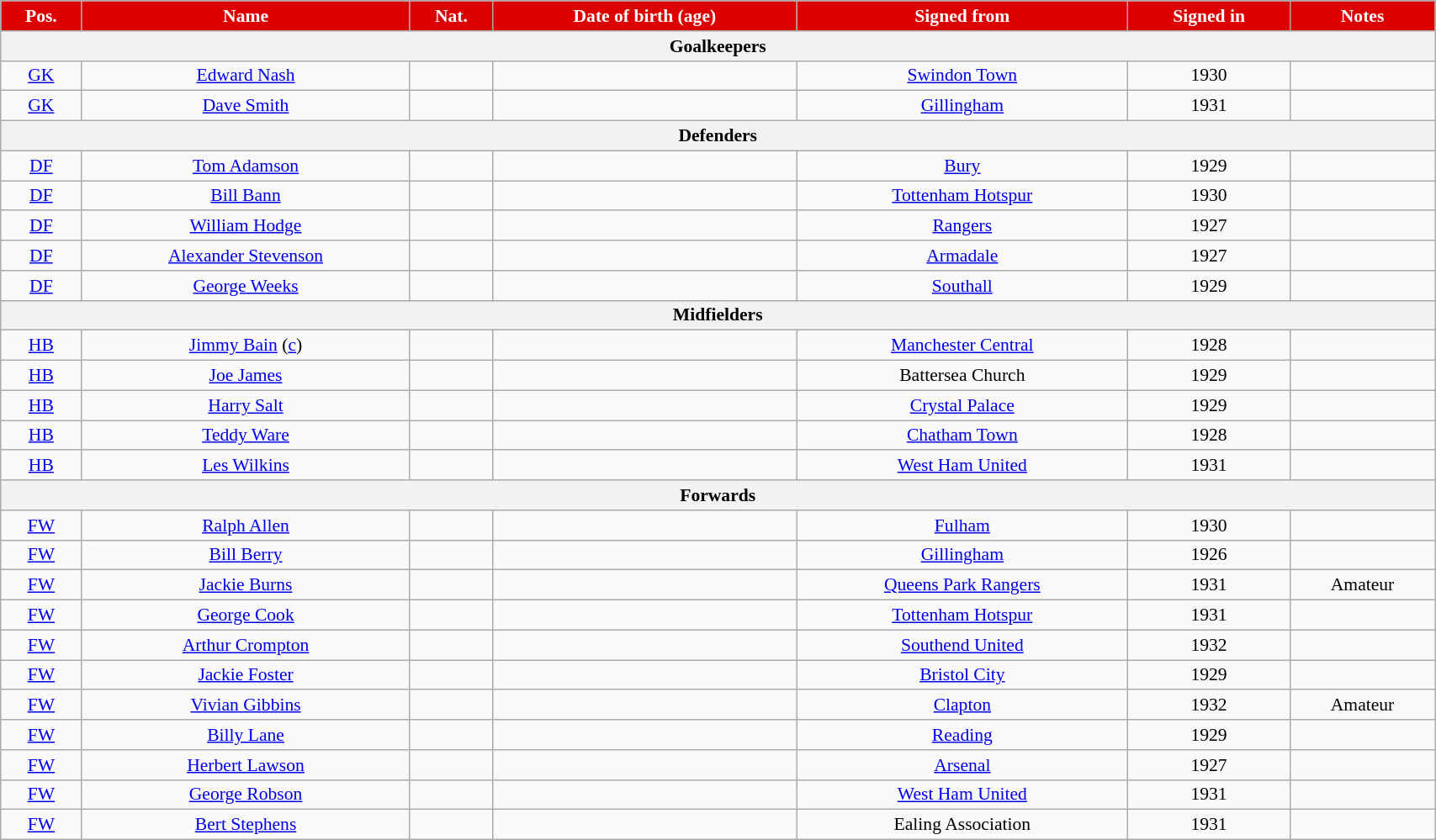<table class="wikitable"  style="text-align:center; font-size:90%; width:90%;">
<tr>
<th style="background:#d00; color:white; text-align:center;">Pos.</th>
<th style="background:#d00; color:white; text-align:center;">Name</th>
<th style="background:#d00; color:white; text-align:center;">Nat.</th>
<th style="background:#d00; color:white; text-align:center;">Date of birth (age)</th>
<th style="background:#d00; color:white; text-align:center;">Signed from</th>
<th style="background:#d00; color:white; text-align:center;">Signed in</th>
<th style="background:#d00; color:white; text-align:center;">Notes</th>
</tr>
<tr>
<th colspan="7">Goalkeepers</th>
</tr>
<tr>
<td><a href='#'>GK</a></td>
<td><a href='#'>Edward Nash</a></td>
<td></td>
<td></td>
<td><a href='#'>Swindon Town</a></td>
<td>1930</td>
<td></td>
</tr>
<tr>
<td><a href='#'>GK</a></td>
<td><a href='#'>Dave Smith</a></td>
<td></td>
<td></td>
<td><a href='#'>Gillingham</a></td>
<td>1931</td>
<td></td>
</tr>
<tr>
<th colspan="7">Defenders</th>
</tr>
<tr>
<td><a href='#'>DF</a></td>
<td><a href='#'>Tom Adamson</a></td>
<td></td>
<td></td>
<td><a href='#'>Bury</a></td>
<td>1929</td>
<td></td>
</tr>
<tr>
<td><a href='#'>DF</a></td>
<td><a href='#'>Bill Bann</a></td>
<td></td>
<td></td>
<td><a href='#'>Tottenham Hotspur</a></td>
<td>1930</td>
<td></td>
</tr>
<tr>
<td><a href='#'>DF</a></td>
<td><a href='#'>William Hodge</a></td>
<td></td>
<td></td>
<td><a href='#'>Rangers</a></td>
<td>1927</td>
<td></td>
</tr>
<tr>
<td><a href='#'>DF</a></td>
<td><a href='#'>Alexander Stevenson</a></td>
<td></td>
<td></td>
<td><a href='#'>Armadale</a></td>
<td>1927</td>
<td></td>
</tr>
<tr>
<td><a href='#'>DF</a></td>
<td><a href='#'>George Weeks</a></td>
<td></td>
<td></td>
<td><a href='#'>Southall</a></td>
<td>1929</td>
<td></td>
</tr>
<tr>
<th colspan="7">Midfielders</th>
</tr>
<tr>
<td><a href='#'>HB</a></td>
<td><a href='#'>Jimmy Bain</a> (<a href='#'>c</a>)</td>
<td></td>
<td></td>
<td><a href='#'>Manchester Central</a></td>
<td>1928</td>
<td></td>
</tr>
<tr>
<td><a href='#'>HB</a></td>
<td><a href='#'>Joe James</a></td>
<td></td>
<td></td>
<td>Battersea Church</td>
<td>1929</td>
<td></td>
</tr>
<tr>
<td><a href='#'>HB</a></td>
<td><a href='#'>Harry Salt</a></td>
<td></td>
<td></td>
<td><a href='#'>Crystal Palace</a></td>
<td>1929</td>
<td></td>
</tr>
<tr>
<td><a href='#'>HB</a></td>
<td><a href='#'>Teddy Ware</a></td>
<td></td>
<td></td>
<td><a href='#'>Chatham Town</a></td>
<td>1928</td>
<td></td>
</tr>
<tr>
<td><a href='#'>HB</a></td>
<td><a href='#'>Les Wilkins</a></td>
<td></td>
<td></td>
<td><a href='#'>West Ham United</a></td>
<td>1931</td>
<td></td>
</tr>
<tr>
<th colspan="7">Forwards</th>
</tr>
<tr>
<td><a href='#'>FW</a></td>
<td><a href='#'>Ralph Allen</a></td>
<td></td>
<td></td>
<td><a href='#'>Fulham</a></td>
<td>1930</td>
<td></td>
</tr>
<tr>
<td><a href='#'>FW</a></td>
<td><a href='#'>Bill Berry</a></td>
<td></td>
<td></td>
<td><a href='#'>Gillingham</a></td>
<td>1926</td>
<td></td>
</tr>
<tr>
<td><a href='#'>FW</a></td>
<td><a href='#'>Jackie Burns</a></td>
<td></td>
<td></td>
<td><a href='#'>Queens Park Rangers</a></td>
<td>1931</td>
<td>Amateur</td>
</tr>
<tr>
<td><a href='#'>FW</a></td>
<td><a href='#'>George Cook</a></td>
<td></td>
<td></td>
<td><a href='#'>Tottenham Hotspur</a></td>
<td>1931</td>
<td></td>
</tr>
<tr>
<td><a href='#'>FW</a></td>
<td><a href='#'>Arthur Crompton</a></td>
<td></td>
<td></td>
<td><a href='#'>Southend United</a></td>
<td>1932</td>
<td></td>
</tr>
<tr>
<td><a href='#'>FW</a></td>
<td><a href='#'>Jackie Foster</a></td>
<td></td>
<td></td>
<td><a href='#'>Bristol City</a></td>
<td>1929</td>
<td></td>
</tr>
<tr>
<td><a href='#'>FW</a></td>
<td><a href='#'>Vivian Gibbins</a></td>
<td></td>
<td></td>
<td><a href='#'>Clapton</a></td>
<td>1932</td>
<td>Amateur</td>
</tr>
<tr>
<td><a href='#'>FW</a></td>
<td><a href='#'>Billy Lane</a></td>
<td></td>
<td></td>
<td><a href='#'>Reading</a></td>
<td>1929</td>
<td></td>
</tr>
<tr>
<td><a href='#'>FW</a></td>
<td><a href='#'>Herbert Lawson</a></td>
<td></td>
<td></td>
<td><a href='#'>Arsenal</a></td>
<td>1927</td>
<td></td>
</tr>
<tr>
<td><a href='#'>FW</a></td>
<td><a href='#'>George Robson</a></td>
<td></td>
<td></td>
<td><a href='#'>West Ham United</a></td>
<td>1931</td>
<td></td>
</tr>
<tr>
<td><a href='#'>FW</a></td>
<td><a href='#'>Bert Stephens</a></td>
<td></td>
<td></td>
<td>Ealing Association</td>
<td>1931</td>
<td></td>
</tr>
</table>
